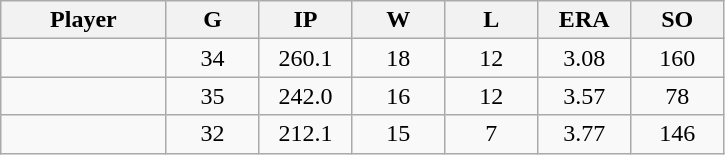<table class="wikitable sortable">
<tr>
<th bgcolor="#DDDDFF" width="16%">Player</th>
<th bgcolor="#DDDDFF" width="9%">G</th>
<th bgcolor="#DDDDFF" width="9%">IP</th>
<th bgcolor="#DDDDFF" width="9%">W</th>
<th bgcolor="#DDDDFF" width="9%">L</th>
<th bgcolor="#DDDDFF" width="9%">ERA</th>
<th bgcolor="#DDDDFF" width="9%">SO</th>
</tr>
<tr align="center">
<td></td>
<td>34</td>
<td>260.1</td>
<td>18</td>
<td>12</td>
<td>3.08</td>
<td>160</td>
</tr>
<tr align="center">
<td></td>
<td>35</td>
<td>242.0</td>
<td>16</td>
<td>12</td>
<td>3.57</td>
<td>78</td>
</tr>
<tr align="center">
<td></td>
<td>32</td>
<td>212.1</td>
<td>15</td>
<td>7</td>
<td>3.77</td>
<td>146</td>
</tr>
</table>
